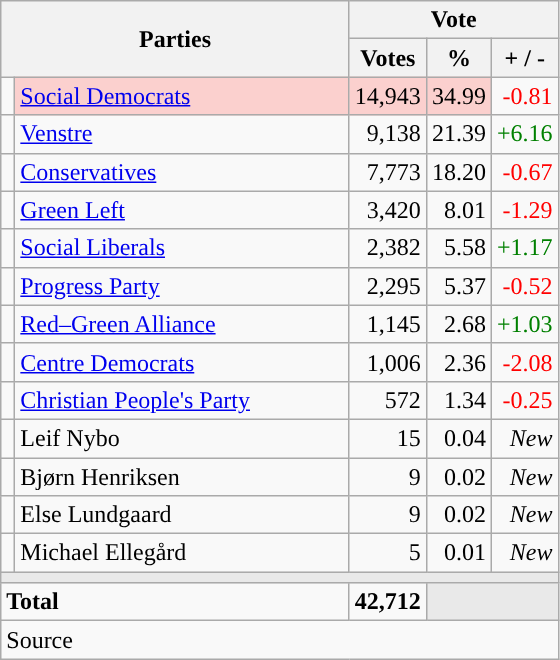<table class="wikitable" style="text-align:right;">
<tr>
<th style="text-align:centre;" rowspan="2" colspan="2" width="225">Parties</th>
<th colspan="3">Vote</th>
</tr>
<tr>
<th width="15">Votes</th>
<th width="15">%</th>
<th width="15">+ / -</th>
</tr>
<tr>
<td width="2" style="color:inherit;background:"></td>
<td bgcolor=#fbd0ce  align="left"><a href='#'>Social Democrats</a></td>
<td bgcolor=#fbd0ce>14,943</td>
<td bgcolor=#fbd0ce>34.99</td>
<td style=color:red;>-0.81</td>
</tr>
<tr>
<td width="2" style="color:inherit;background:"></td>
<td align="left"><a href='#'>Venstre</a></td>
<td>9,138</td>
<td>21.39</td>
<td style=color:green;>+6.16</td>
</tr>
<tr>
<td width="2" style="color:inherit;background:"></td>
<td align="left"><a href='#'>Conservatives</a></td>
<td>7,773</td>
<td>18.20</td>
<td style=color:red;>-0.67</td>
</tr>
<tr>
<td width="2" style="color:inherit;background:"></td>
<td align="left"><a href='#'>Green Left</a></td>
<td>3,420</td>
<td>8.01</td>
<td style=color:red;>-1.29</td>
</tr>
<tr>
<td width="2" style="color:inherit;background:"></td>
<td align="left"><a href='#'>Social Liberals</a></td>
<td>2,382</td>
<td>5.58</td>
<td style=color:green;>+1.17</td>
</tr>
<tr>
<td width="2" style="color:inherit;background:"></td>
<td align="left"><a href='#'>Progress Party</a></td>
<td>2,295</td>
<td>5.37</td>
<td style=color:red;>-0.52</td>
</tr>
<tr>
<td width="2" style="color:inherit;background:"></td>
<td align="left"><a href='#'>Red–Green Alliance</a></td>
<td>1,145</td>
<td>2.68</td>
<td style=color:green;>+1.03</td>
</tr>
<tr>
<td width="2" style="color:inherit;background:"></td>
<td align="left"><a href='#'>Centre Democrats</a></td>
<td>1,006</td>
<td>2.36</td>
<td style=color:red;>-2.08</td>
</tr>
<tr>
<td width="2" style="color:inherit;background:"></td>
<td align="left"><a href='#'>Christian People's Party</a></td>
<td>572</td>
<td>1.34</td>
<td style=color:red;>-0.25</td>
</tr>
<tr>
<td width="2" style="color:inherit;background:"></td>
<td align="left">Leif Nybo</td>
<td>15</td>
<td>0.04</td>
<td><em>New</em></td>
</tr>
<tr>
<td width="2" style="color:inherit;background:"></td>
<td align="left">Bjørn Henriksen</td>
<td>9</td>
<td>0.02</td>
<td><em>New</em></td>
</tr>
<tr>
<td width="2" style="color:inherit;background:"></td>
<td align="left">Else Lundgaard</td>
<td>9</td>
<td>0.02</td>
<td><em>New</em></td>
</tr>
<tr>
<td width="2" style="color:inherit;background:"></td>
<td align="left">Michael Ellegård</td>
<td>5</td>
<td>0.01</td>
<td><em>New</em></td>
</tr>
<tr>
<td colspan="7" bgcolor="#E9E9E9"></td>
</tr>
<tr>
<td align="left" colspan="2"><strong>Total</strong></td>
<td><strong>42,712</strong></td>
<td bgcolor="#E9E9E9" colspan="2"></td>
</tr>
<tr>
<td align="left" colspan="6">Source</td>
</tr>
</table>
